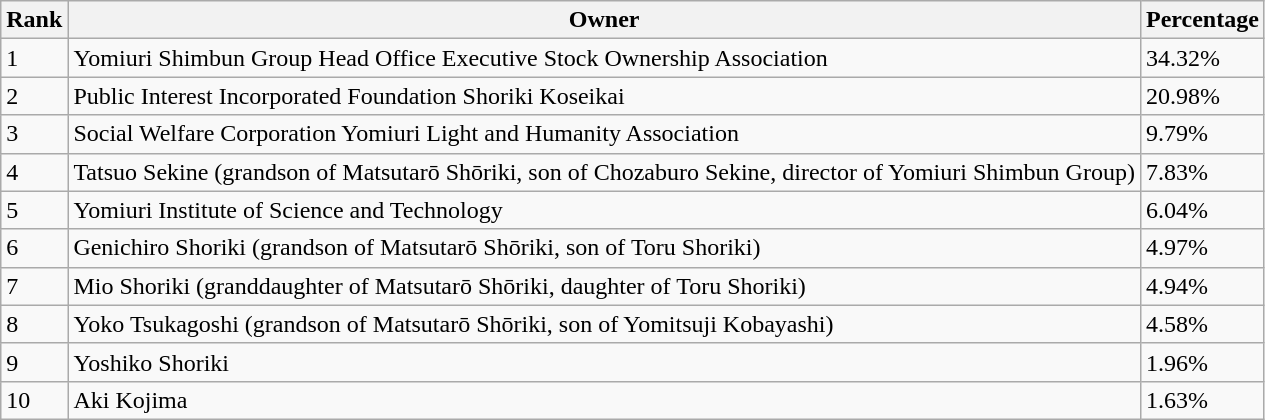<table class="wikitable">
<tr>
<th>Rank</th>
<th>Owner</th>
<th>Percentage</th>
</tr>
<tr>
<td>1</td>
<td>Yomiuri Shimbun Group Head Office Executive Stock Ownership Association</td>
<td>34.32%</td>
</tr>
<tr>
<td>2</td>
<td>Public Interest Incorporated Foundation Shoriki Koseikai</td>
<td>20.98%</td>
</tr>
<tr>
<td>3</td>
<td>Social Welfare Corporation Yomiuri Light and Humanity Association</td>
<td>9.79%</td>
</tr>
<tr>
<td>4</td>
<td>Tatsuo Sekine (grandson of Matsutarō Shōriki, son of Chozaburo Sekine, director of Yomiuri Shimbun Group)</td>
<td>7.83%</td>
</tr>
<tr>
<td>5</td>
<td>Yomiuri Institute of Science and Technology</td>
<td>6.04%</td>
</tr>
<tr>
<td>6</td>
<td>Genichiro Shoriki (grandson of Matsutarō Shōriki, son of Toru Shoriki)</td>
<td>4.97%</td>
</tr>
<tr>
<td>7</td>
<td>Mio Shoriki (granddaughter of Matsutarō Shōriki, daughter of Toru Shoriki)</td>
<td>4.94%</td>
</tr>
<tr>
<td>8</td>
<td>Yoko Tsukagoshi (grandson of Matsutarō Shōriki, son of Yomitsuji Kobayashi)</td>
<td>4.58%</td>
</tr>
<tr>
<td>9</td>
<td>Yoshiko Shoriki</td>
<td>1.96%</td>
</tr>
<tr>
<td>10</td>
<td>Aki Kojima</td>
<td>1.63%</td>
</tr>
</table>
